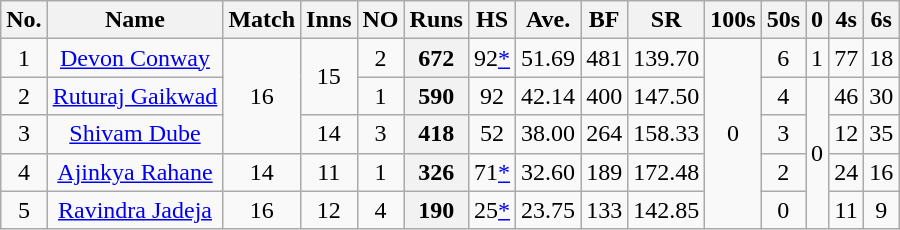<table class="wikitable sortable" style="text-align: center;">
<tr>
<th>No.</th>
<th>Name</th>
<th>Match</th>
<th>Inns</th>
<th>NO</th>
<th>Runs</th>
<th>HS</th>
<th>Ave.</th>
<th>BF</th>
<th>SR</th>
<th>100s</th>
<th>50s</th>
<th>0</th>
<th>4s</th>
<th>6s</th>
</tr>
<tr>
<td>1</td>
<td><a href='#'>Devon Conway</a></td>
<td rowspan=3>16</td>
<td rowspan=2>15</td>
<td>2</td>
<th>672</th>
<td>92<a href='#'>*</a></td>
<td>51.69</td>
<td>481</td>
<td>139.70</td>
<td rowspan=5>0</td>
<td>6</td>
<td>1</td>
<td>77</td>
<td>18</td>
</tr>
<tr>
<td>2</td>
<td><a href='#'>Ruturaj Gaikwad</a></td>
<td>1</td>
<th>590</th>
<td>92</td>
<td>42.14</td>
<td>400</td>
<td>147.50</td>
<td>4</td>
<td rowspan=4>0</td>
<td>46</td>
<td>30</td>
</tr>
<tr>
<td>3</td>
<td><a href='#'>Shivam Dube</a></td>
<td>14</td>
<td>3</td>
<th>418</th>
<td>52</td>
<td>38.00</td>
<td>264</td>
<td>158.33</td>
<td>3</td>
<td>12</td>
<td>35</td>
</tr>
<tr>
<td>4</td>
<td><a href='#'>Ajinkya Rahane</a></td>
<td>14</td>
<td>11</td>
<td>1</td>
<th>326</th>
<td>71<a href='#'>*</a></td>
<td>32.60</td>
<td>189</td>
<td>172.48</td>
<td>2</td>
<td>24</td>
<td>16</td>
</tr>
<tr>
<td>5</td>
<td><a href='#'>Ravindra Jadeja</a></td>
<td>16</td>
<td>12</td>
<td>4</td>
<th>190</th>
<td>25<a href='#'>*</a></td>
<td>23.75</td>
<td>133</td>
<td>142.85</td>
<td>0</td>
<td>11</td>
<td>9</td>
</tr>
</table>
